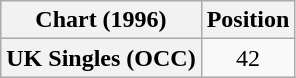<table class="wikitable plainrowheaders" style="text-align:center">
<tr>
<th>Chart (1996)</th>
<th>Position</th>
</tr>
<tr>
<th scope="row">UK Singles (OCC)</th>
<td>42</td>
</tr>
</table>
